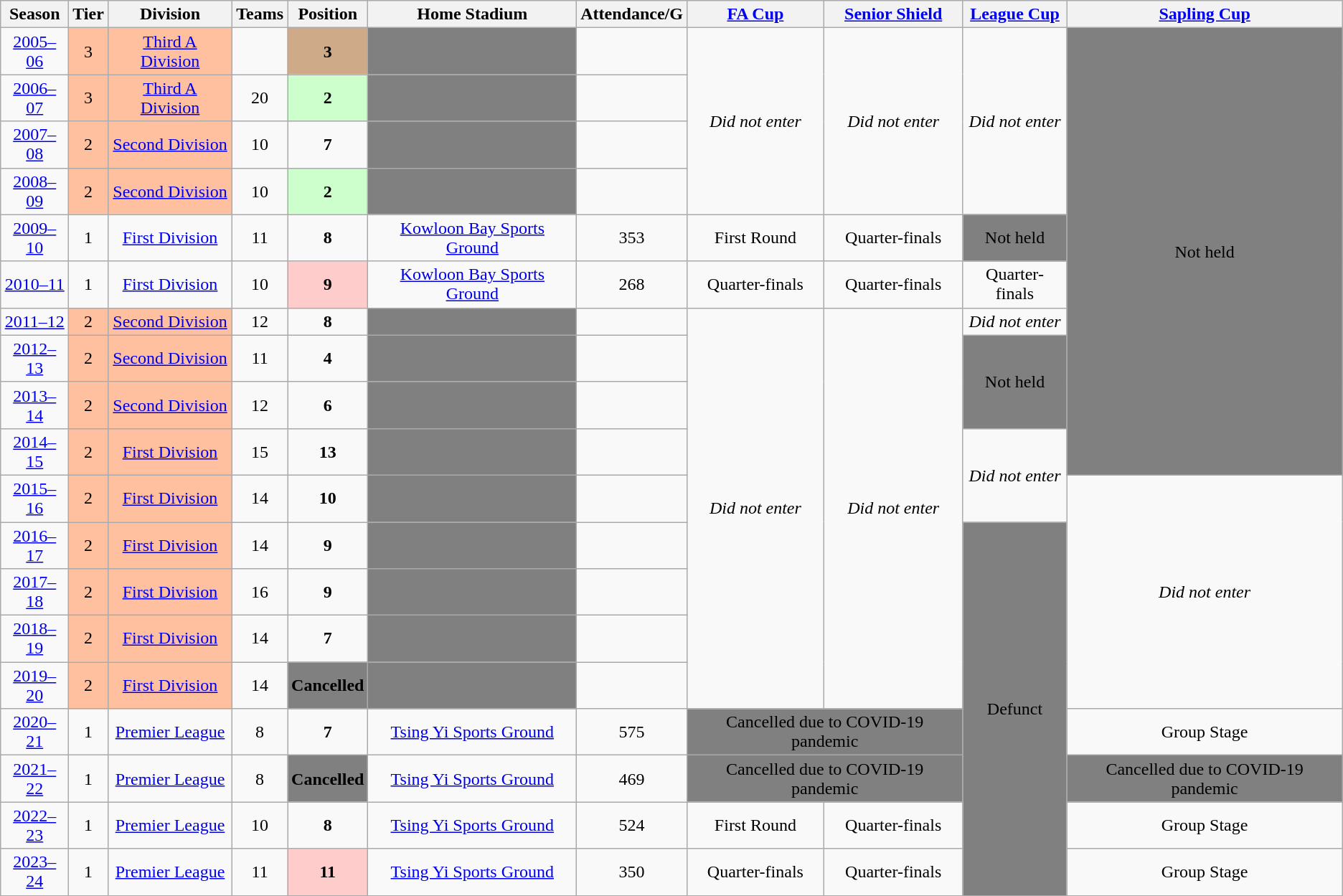<table class="wikitable">
<tr>
<th>Season</th>
<th>Tier</th>
<th>Division</th>
<th>Teams</th>
<th>Position</th>
<th>Home Stadium</th>
<th>Attendance/G</th>
<th><a href='#'>FA Cup</a></th>
<th><a href='#'>Senior Shield</a></th>
<th><a href='#'>League Cup</a></th>
<th><a href='#'>Sapling Cup</a></th>
</tr>
<tr>
<td align=center><a href='#'>2005–06</a></td>
<td align=center bgcolor=#ffc0a0>3</td>
<td align=center bgcolor=#ffc0a0><a href='#'>Third A Division</a></td>
<td align=center></td>
<td align=center bgcolor=#cfaa88><strong>3</strong></td>
<td align=center style="background:gray;"></td>
<td align=center></td>
<td rowspan="4" align="center"><em>Did not enter</em></td>
<td rowspan="4" align="center"><em>Did not enter</em></td>
<td rowspan="4" align="center"><em>Did not enter</em></td>
<td rowspan="10" align="center" style="background:gray;">Not held</td>
</tr>
<tr>
<td align=center><a href='#'>2006–07</a></td>
<td align=center bgcolor=#ffc0a0>3</td>
<td align=center bgcolor=#ffc0a0><a href='#'>Third A Division</a></td>
<td align=center>20</td>
<td align=center bgcolor=#CCFFCC><strong>2</strong></td>
<td align=center style="background:gray;"></td>
<td align=center></td>
</tr>
<tr>
<td align=center><a href='#'>2007–08</a></td>
<td align=center bgcolor=#ffc0a0>2</td>
<td align=center bgcolor=#ffc0a0><a href='#'>Second Division</a></td>
<td align=center>10</td>
<td align=center><strong>7</strong></td>
<td align=center style="background:gray;"></td>
<td align=center></td>
</tr>
<tr>
<td align=center><a href='#'>2008–09</a></td>
<td align=center bgcolor=#ffc0a0>2</td>
<td align=center bgcolor=#ffc0a0><a href='#'>Second Division</a></td>
<td align=center>10</td>
<td align=center bgcolor=#CCFFCC><strong>2</strong></td>
<td align=center style="background:gray;"></td>
<td align=center></td>
</tr>
<tr>
<td align=center><a href='#'>2009–10</a></td>
<td align=center>1</td>
<td align=center><a href='#'>First Division</a></td>
<td align=center>11</td>
<td align=center><strong>8</strong></td>
<td align=center><a href='#'>Kowloon Bay Sports Ground</a></td>
<td align=center>353</td>
<td align=center>First Round</td>
<td align=center>Quarter-finals</td>
<td align=center style="background:gray;">Not held</td>
</tr>
<tr>
<td align=center><a href='#'>2010–11</a></td>
<td align=center>1</td>
<td align=center><a href='#'>First Division</a></td>
<td align=center>10</td>
<td align=center bgcolor=#FFCCCC><strong>9</strong></td>
<td align=center><a href='#'>Kowloon Bay Sports Ground</a></td>
<td align=center>268</td>
<td align=center>Quarter-finals</td>
<td align=center>Quarter-finals</td>
<td align=center>Quarter-finals</td>
</tr>
<tr>
<td align=center><a href='#'>2011–12</a></td>
<td align=center bgcolor=#ffc0a0>2</td>
<td align=center bgcolor=#ffc0a0><a href='#'>Second Division</a></td>
<td align=center>12</td>
<td align=center><strong>8</strong></td>
<td align=center style="background:gray;"></td>
<td align=center></td>
<td rowspan="9" align="center"><em>Did not enter</em></td>
<td rowspan="9" align="center"><em>Did not enter</em></td>
<td align=center><em>Did not enter</em></td>
</tr>
<tr>
<td align=center><a href='#'>2012–13</a></td>
<td align=center bgcolor=#ffc0a0>2</td>
<td align=center bgcolor=#ffc0a0><a href='#'>Second Division</a></td>
<td align=center>11</td>
<td align=center><strong>4</strong></td>
<td align=center style="background:gray;"></td>
<td align=center></td>
<td rowspan="2" align="center" style="background:gray;">Not held</td>
</tr>
<tr>
<td align=center><a href='#'>2013–14</a></td>
<td align=center bgcolor=#ffc0a0>2</td>
<td align=center bgcolor=#ffc0a0><a href='#'>Second Division</a></td>
<td align=center>12</td>
<td align=center><strong>6</strong></td>
<td align=center style="background:gray;"></td>
<td align=center></td>
</tr>
<tr>
<td align=center><a href='#'>2014–15</a></td>
<td align=center bgcolor=#ffc0a0>2</td>
<td align=center bgcolor=#ffc0a0><a href='#'>First Division</a></td>
<td align=center>15</td>
<td align=center><strong>13</strong></td>
<td align=center style="background:gray;"></td>
<td align=center></td>
<td rowspan="2" align="center"><em>Did not enter</em></td>
</tr>
<tr>
<td align=center><a href='#'>2015–16</a></td>
<td align=center bgcolor=#ffc0a0>2</td>
<td align=center bgcolor=#ffc0a0><a href='#'>First Division</a></td>
<td align=center>14</td>
<td align=center><strong>10</strong></td>
<td align=center style="background:gray;"></td>
<td align=center></td>
<td rowspan="5" align="center"><em>Did not enter</em></td>
</tr>
<tr>
<td align=center><a href='#'>2016–17</a></td>
<td align=center bgcolor=#ffc0a0>2</td>
<td align=center bgcolor=#ffc0a0><a href='#'>First Division</a></td>
<td align=center>14</td>
<td align=center><strong>9</strong></td>
<td align=center style="background:gray;"></td>
<td align=center></td>
<td rowspan="8" align="center" style="background:gray;">Defunct</td>
</tr>
<tr>
<td align=center><a href='#'>2017–18</a></td>
<td align=center bgcolor=#ffc0a0>2</td>
<td align=center bgcolor=#ffc0a0><a href='#'>First Division</a></td>
<td align=center>16</td>
<td align=center><strong>9</strong></td>
<td align=center style="background:gray;"></td>
<td align=center></td>
</tr>
<tr>
<td align=center><a href='#'>2018–19</a></td>
<td align=center bgcolor=#ffc0a0>2</td>
<td align=center bgcolor=#ffc0a0><a href='#'>First Division</a></td>
<td align=center>14</td>
<td align=center><strong>7</strong></td>
<td align=center style="background:gray;"></td>
<td align=center></td>
</tr>
<tr>
<td align=center><a href='#'>2019–20</a></td>
<td align=center bgcolor=#ffc0a0>2</td>
<td align=center bgcolor=#ffc0a0><a href='#'>First Division</a></td>
<td align=center>14</td>
<td align=center style="background:gray;"><strong>Cancelled</strong></td>
<td align=center style="background:gray;"></td>
<td align=center></td>
</tr>
<tr>
<td align=center><a href='#'>2020–21</a></td>
<td align=center>1</td>
<td align=center><a href='#'>Premier League</a></td>
<td align=center>8</td>
<td align=center><strong>7</strong></td>
<td align=center><a href='#'>Tsing Yi Sports Ground</a></td>
<td align=center>575</td>
<td colspan="2" align="center" style="background:gray;">Cancelled due to COVID-19 pandemic</td>
<td align=center>Group Stage</td>
</tr>
<tr>
<td align=center><a href='#'>2021–22</a></td>
<td align=center>1</td>
<td align=center><a href='#'>Premier League</a></td>
<td align=center>8</td>
<td align=center style="background:gray;"><strong>Cancelled</strong></td>
<td align=center><a href='#'>Tsing Yi Sports Ground</a></td>
<td align=center>469</td>
<td colspan="2" align="center" style="background:gray;">Cancelled due to COVID-19 pandemic</td>
<td align="center" style="background:gray;">Cancelled due to COVID-19 pandemic</td>
</tr>
<tr>
<td align=center><a href='#'>2022–23</a></td>
<td align=center>1</td>
<td align=center><a href='#'>Premier League</a></td>
<td align=center>10</td>
<td align=center><strong>8</strong></td>
<td align=center><a href='#'>Tsing Yi Sports Ground</a></td>
<td align=center>524</td>
<td align=center>First Round</td>
<td align=center>Quarter-finals</td>
<td align=center>Group Stage</td>
</tr>
<tr>
<td align=center><a href='#'>2023–24</a></td>
<td align=center>1</td>
<td align=center><a href='#'>Premier League</a></td>
<td align=center>11</td>
<td align=center bgcolor=#FFCCCC><strong>11</strong></td>
<td align=center><a href='#'>Tsing Yi Sports Ground</a></td>
<td align=center>350</td>
<td align=center>Quarter-finals</td>
<td align=center>Quarter-finals</td>
<td align=center>Group Stage</td>
</tr>
</table>
